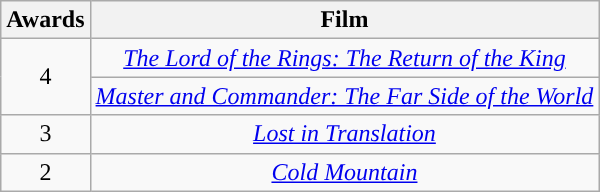<table class="wikitable" style="text-align:center;">
<tr>
<th style="background:">Awards</th>
<th style="background:">Film</th>
</tr>
<tr>
<td rowspan="2">4</td>
<td><em><a href='#'>The Lord of the Rings: The Return of the King</a></em></td>
</tr>
<tr>
<td><em><a href='#'>Master and Commander: The Far Side of the World</a></em></td>
</tr>
<tr>
<td>3</td>
<td><em><a href='#'>Lost in Translation</a></em></td>
</tr>
<tr>
<td>2</td>
<td><em><a href='#'>Cold Mountain</a></em></td>
</tr>
</table>
